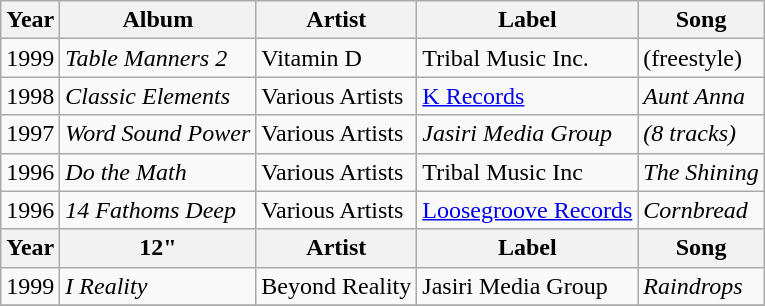<table class="wikitable">
<tr>
<th>Year</th>
<th>Album</th>
<th>Artist</th>
<th>Label</th>
<th>Song</th>
</tr>
<tr>
<td>1999</td>
<td><em>Table Manners 2</em></td>
<td>Vitamin D</td>
<td>Tribal Music Inc.</td>
<td>(freestyle)</td>
</tr>
<tr>
<td>1998</td>
<td><em>Classic Elements</em></td>
<td>Various Artists</td>
<td><a href='#'>K Records</a></td>
<td><em>Aunt Anna</em></td>
</tr>
<tr>
<td>1997</td>
<td><em>Word Sound Power</em></td>
<td>Various Artists</td>
<td><em>Jasiri Media Group</em></td>
<td><em>(8 tracks)</em></td>
</tr>
<tr>
<td>1996</td>
<td><em>Do the Math</em></td>
<td>Various Artists</td>
<td>Tribal Music Inc</td>
<td><em>The Shining</em></td>
</tr>
<tr>
<td>1996</td>
<td><em>14 Fathoms Deep</em></td>
<td>Various Artists</td>
<td><a href='#'>Loosegroove Records</a></td>
<td><em>Cornbread</em></td>
</tr>
<tr>
<th>Year</th>
<th>12"</th>
<th>Artist</th>
<th>Label</th>
<th>Song</th>
</tr>
<tr>
<td>1999</td>
<td><em>I Reality</em></td>
<td>Beyond Reality</td>
<td>Jasiri Media Group</td>
<td><em>Raindrops</em></td>
</tr>
<tr>
</tr>
</table>
